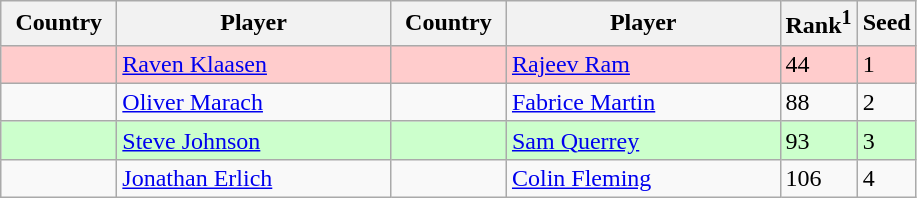<table class="sortable wikitable">
<tr>
<th width="70">Country</th>
<th width="175">Player</th>
<th width="70">Country</th>
<th width="175">Player</th>
<th>Rank<sup>1</sup></th>
<th>Seed</th>
</tr>
<tr bgcolor=#fcc>
<td></td>
<td><a href='#'>Raven Klaasen</a></td>
<td></td>
<td><a href='#'>Rajeev Ram</a></td>
<td>44</td>
<td>1</td>
</tr>
<tr>
<td></td>
<td><a href='#'>Oliver Marach</a></td>
<td></td>
<td><a href='#'>Fabrice Martin</a></td>
<td>88</td>
<td>2</td>
</tr>
<tr bgcolor=#cfc>
<td></td>
<td><a href='#'>Steve Johnson</a></td>
<td></td>
<td><a href='#'>Sam Querrey</a></td>
<td>93</td>
<td>3</td>
</tr>
<tr>
<td></td>
<td><a href='#'>Jonathan Erlich</a></td>
<td></td>
<td><a href='#'>Colin Fleming</a></td>
<td>106</td>
<td>4</td>
</tr>
</table>
